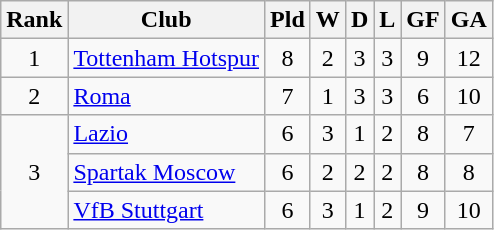<table class="wikitable sortable" style="text-align: center">
<tr>
<th>Rank</th>
<th>Club</th>
<th>Pld</th>
<th>W</th>
<th>D</th>
<th>L</th>
<th>GF</th>
<th>GA</th>
</tr>
<tr>
<td>1</td>
<td align=left> <a href='#'>Tottenham Hotspur</a></td>
<td>8</td>
<td>2</td>
<td>3</td>
<td>3</td>
<td>9</td>
<td>12</td>
</tr>
<tr>
<td>2</td>
<td align=left> <a href='#'>Roma</a></td>
<td>7</td>
<td>1</td>
<td>3</td>
<td>3</td>
<td>6</td>
<td>10</td>
</tr>
<tr>
<td rowspan="3">3</td>
<td align=left> <a href='#'>Lazio</a></td>
<td>6</td>
<td>3</td>
<td>1</td>
<td>2</td>
<td>8</td>
<td>7</td>
</tr>
<tr>
<td align=left> <a href='#'>Spartak Moscow</a></td>
<td>6</td>
<td>2</td>
<td>2</td>
<td>2</td>
<td>8</td>
<td>8</td>
</tr>
<tr>
<td align=left> <a href='#'>VfB Stuttgart</a></td>
<td>6</td>
<td>3</td>
<td>1</td>
<td>2</td>
<td>9</td>
<td>10</td>
</tr>
</table>
